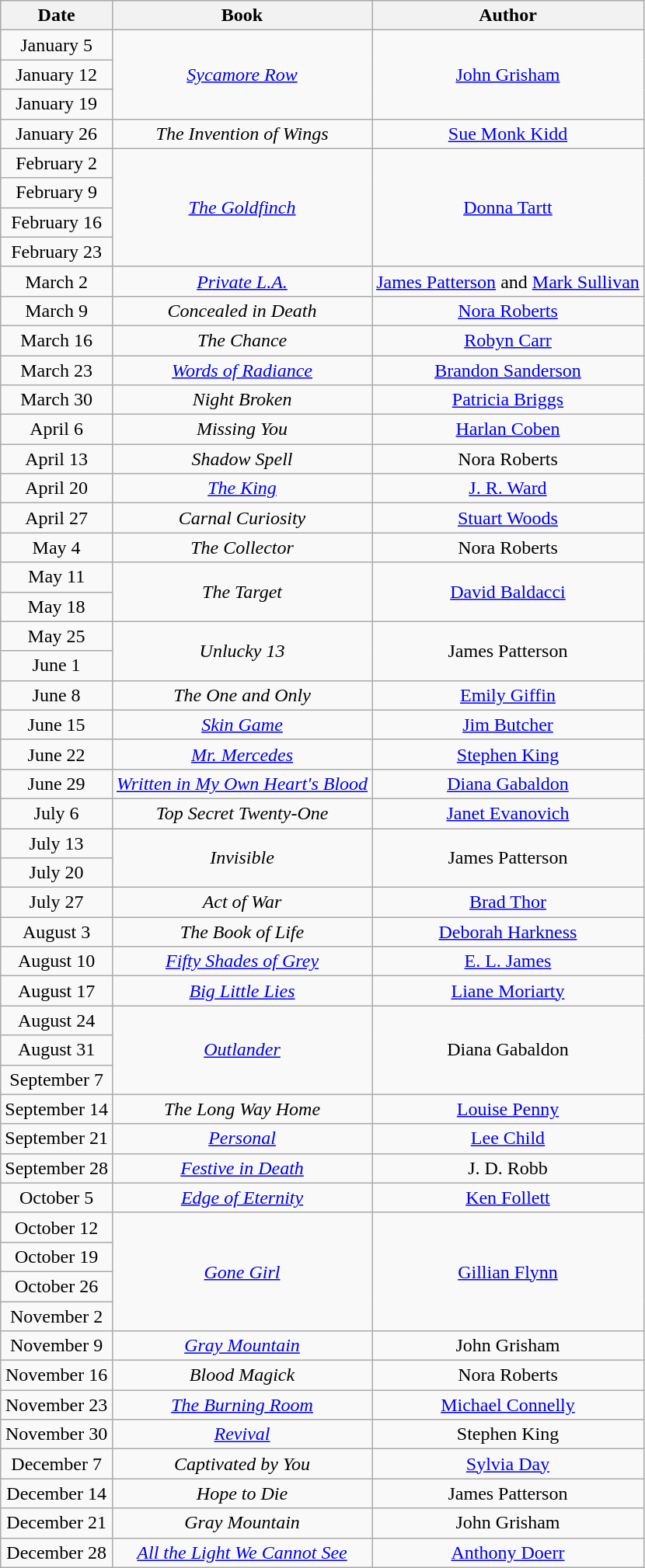<table class="wikitable sortable" style="text-align: center">
<tr>
<th>Date</th>
<th>Book</th>
<th>Author</th>
</tr>
<tr>
<td>January 5</td>
<td rowspan=3><em><a href='#'>Sycamore Row</a></em></td>
<td rowspan=3><a href='#'>John Grisham</a></td>
</tr>
<tr>
<td>January 12</td>
</tr>
<tr>
<td>January 19</td>
</tr>
<tr>
<td>January 26</td>
<td><em>The Invention of Wings</em></td>
<td><a href='#'>Sue Monk Kidd</a></td>
</tr>
<tr>
<td>February 2</td>
<td rowspan=4><em><a href='#'>The Goldfinch</a></em></td>
<td rowspan=4><a href='#'>Donna Tartt</a></td>
</tr>
<tr>
<td>February 9</td>
</tr>
<tr>
<td>February 16</td>
</tr>
<tr>
<td>February 23</td>
</tr>
<tr>
<td>March 2</td>
<td><em><a href='#'>Private L.A.</a></em></td>
<td><a href='#'>James Patterson</a> and <a href='#'>Mark Sullivan</a></td>
</tr>
<tr>
<td>March 9</td>
<td><em>Concealed in Death</em></td>
<td><a href='#'>Nora Roberts</a></td>
</tr>
<tr>
<td>March 16</td>
<td><em>The Chance</em></td>
<td><a href='#'>Robyn Carr</a></td>
</tr>
<tr>
<td>March 23</td>
<td><em><a href='#'>Words of Radiance</a></em></td>
<td><a href='#'>Brandon Sanderson</a></td>
</tr>
<tr>
<td>March 30</td>
<td><em>Night Broken</em></td>
<td><a href='#'>Patricia Briggs</a></td>
</tr>
<tr>
<td>April 6</td>
<td><em>Missing You</em></td>
<td><a href='#'>Harlan Coben</a></td>
</tr>
<tr>
<td>April 13</td>
<td><em>Shadow Spell</em></td>
<td>Nora Roberts</td>
</tr>
<tr>
<td>April 20</td>
<td><em><a href='#'>The King</a></em></td>
<td><a href='#'>J. R. Ward</a></td>
</tr>
<tr>
<td>April 27</td>
<td><em>Carnal Curiosity</em></td>
<td><a href='#'>Stuart Woods</a></td>
</tr>
<tr>
<td>May 4</td>
<td><em>The Collector</em></td>
<td>Nora Roberts</td>
</tr>
<tr>
<td>May 11</td>
<td rowspan=2><em>The Target</em></td>
<td rowspan=2><a href='#'>David Baldacci</a></td>
</tr>
<tr>
<td>May 18</td>
</tr>
<tr>
<td>May 25</td>
<td rowspan=2><em>Unlucky 13</em></td>
<td rowspan=2>James Patterson</td>
</tr>
<tr>
<td>June 1</td>
</tr>
<tr>
<td>June 8</td>
<td><em>The One and Only</em></td>
<td><a href='#'>Emily Giffin</a></td>
</tr>
<tr>
<td>June 15</td>
<td><em><a href='#'>Skin Game</a></em></td>
<td><a href='#'>Jim Butcher</a></td>
</tr>
<tr>
<td>June 22</td>
<td><em><a href='#'>Mr. Mercedes</a></em></td>
<td><a href='#'>Stephen King</a></td>
</tr>
<tr>
<td>June 29</td>
<td><em><a href='#'>Written in My Own Heart's Blood</a></em></td>
<td><a href='#'>Diana Gabaldon</a></td>
</tr>
<tr>
<td>July 6</td>
<td><em>Top Secret Twenty-One</em></td>
<td><a href='#'>Janet Evanovich</a></td>
</tr>
<tr>
<td>July 13</td>
<td rowspan=2><em>Invisible</em></td>
<td rowspan=2>James Patterson</td>
</tr>
<tr>
<td>July 20</td>
</tr>
<tr>
<td>July 27</td>
<td><em>Act of War</em></td>
<td><a href='#'>Brad Thor</a></td>
</tr>
<tr>
<td>August 3</td>
<td><em>The Book of Life</em></td>
<td><a href='#'>Deborah Harkness</a></td>
</tr>
<tr>
<td>August 10</td>
<td><em><a href='#'>Fifty Shades of Grey</a></em></td>
<td><a href='#'>E. L. James</a></td>
</tr>
<tr>
<td>August 17</td>
<td><em><a href='#'>Big Little Lies</a></em></td>
<td><a href='#'>Liane Moriarty</a></td>
</tr>
<tr>
<td>August 24</td>
<td rowspan=3><em><a href='#'>Outlander</a></em></td>
<td rowspan=3>Diana Gabaldon</td>
</tr>
<tr>
<td>August 31</td>
</tr>
<tr>
<td>September 7</td>
</tr>
<tr>
<td>September 14</td>
<td><em>The Long Way Home</em></td>
<td><a href='#'>Louise Penny</a></td>
</tr>
<tr>
<td>September 21</td>
<td><em><a href='#'>Personal</a></em></td>
<td><a href='#'>Lee Child</a></td>
</tr>
<tr>
<td>September 28</td>
<td><em><a href='#'>Festive in Death</a></em></td>
<td>J. D. Robb</td>
</tr>
<tr>
<td>October 5</td>
<td><em><a href='#'>Edge of Eternity</a></em></td>
<td><a href='#'>Ken Follett</a></td>
</tr>
<tr>
<td>October 12</td>
<td rowspan=4><em><a href='#'>Gone Girl</a></em></td>
<td rowspan=4><a href='#'>Gillian Flynn</a></td>
</tr>
<tr>
<td>October 19</td>
</tr>
<tr>
<td>October 26</td>
</tr>
<tr>
<td>November 2</td>
</tr>
<tr>
<td>November 9</td>
<td><em><a href='#'>Gray Mountain</a></em></td>
<td>John Grisham</td>
</tr>
<tr>
<td>November 16</td>
<td><em>Blood Magick</em></td>
<td>Nora Roberts</td>
</tr>
<tr>
<td>November 23</td>
<td><em><a href='#'>The Burning Room</a></em></td>
<td><a href='#'>Michael Connelly</a></td>
</tr>
<tr>
<td>November 30</td>
<td><em><a href='#'>Revival</a></em></td>
<td>Stephen King</td>
</tr>
<tr>
<td>December 7</td>
<td><em>Captivated by You</em></td>
<td><a href='#'>Sylvia Day</a></td>
</tr>
<tr>
<td>December 14</td>
<td><em>Hope to Die</em></td>
<td>James Patterson</td>
</tr>
<tr>
<td>December 21</td>
<td><em>Gray Mountain</em></td>
<td>John Grisham</td>
</tr>
<tr>
<td>December 28</td>
<td><em><a href='#'>All the Light We Cannot See</a></em></td>
<td><a href='#'>Anthony Doerr</a></td>
</tr>
</table>
